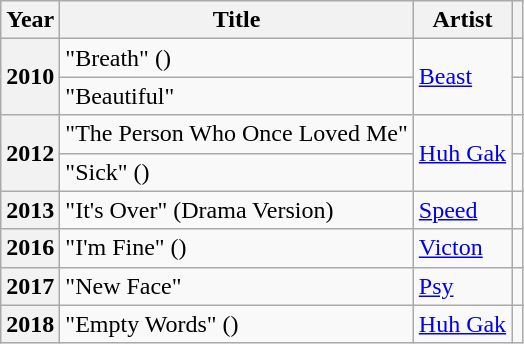<table class="wikitable plainrowheaders sortable">
<tr>
<th scope="col">Year</th>
<th scope="col">Title</th>
<th scope="col">Artist</th>
<th scope="col" class="unsortable"></th>
</tr>
<tr>
<th scope="row" rowspan="2">2010</th>
<td>"Breath" ()</td>
<td rowspan="2"><a href='#'>Beast</a></td>
<td style="text-align:center"></td>
</tr>
<tr>
<td>"Beautiful"</td>
<td style="text-align:center"></td>
</tr>
<tr>
<th scope="row" rowspan="2">2012</th>
<td>"The Person Who Once Loved Me"</td>
<td rowspan="2"><a href='#'>Huh Gak</a></td>
<td style="text-align:center"></td>
</tr>
<tr>
<td>"Sick" ()</td>
<td style="text-align:center"></td>
</tr>
<tr>
<th scope="row">2013</th>
<td>"It's Over" (Drama Version)</td>
<td><a href='#'>Speed</a></td>
<td style="text-align:center"></td>
</tr>
<tr>
<th scope="row">2016</th>
<td>"I'm Fine" ()</td>
<td><a href='#'>Victon</a></td>
<td style="text-align:center"></td>
</tr>
<tr>
<th scope="row">2017</th>
<td>"New Face"</td>
<td><a href='#'>Psy</a></td>
<td style="text-align:center"></td>
</tr>
<tr>
<th scope="row">2018</th>
<td>"Empty Words" ()</td>
<td><a href='#'>Huh Gak</a></td>
<td style="text-align:center"></td>
</tr>
</table>
